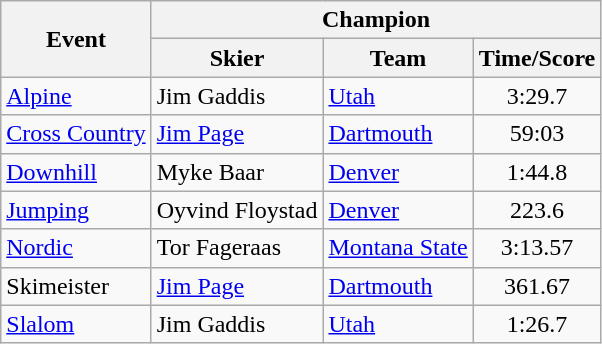<table class="wikitable">
<tr>
<th rowspan="2">Event</th>
<th colspan="3" bgcolor=000000>Champion</th>
</tr>
<tr>
<th>Skier</th>
<th>Team</th>
<th>Time/Score</th>
</tr>
<tr>
<td><a href='#'>Alpine</a></td>
<td>Jim Gaddis </td>
<td><a href='#'>Utah</a></td>
<td align=center>3:29.7</td>
</tr>
<tr>
<td><a href='#'>Cross Country</a></td>
<td><a href='#'>Jim Page</a></td>
<td><a href='#'>Dartmouth</a></td>
<td align=center>59:03</td>
</tr>
<tr>
<td><a href='#'>Downhill</a></td>
<td>Myke Baar</td>
<td><a href='#'>Denver</a></td>
<td align=center>1:44.8</td>
</tr>
<tr>
<td><a href='#'>Jumping</a></td>
<td> Oyvind Floystad</td>
<td><a href='#'>Denver</a></td>
<td align=center>223.6</td>
</tr>
<tr>
<td><a href='#'>Nordic</a></td>
<td> Tor Fageraas</td>
<td><a href='#'>Montana State</a></td>
<td align=center>3:13.57</td>
</tr>
<tr>
<td>Skimeister</td>
<td><a href='#'>Jim Page</a></td>
<td><a href='#'>Dartmouth</a></td>
<td align=center>361.67</td>
</tr>
<tr>
<td><a href='#'>Slalom</a></td>
<td>Jim Gaddis</td>
<td><a href='#'>Utah</a></td>
<td align=center>1:26.7</td>
</tr>
</table>
